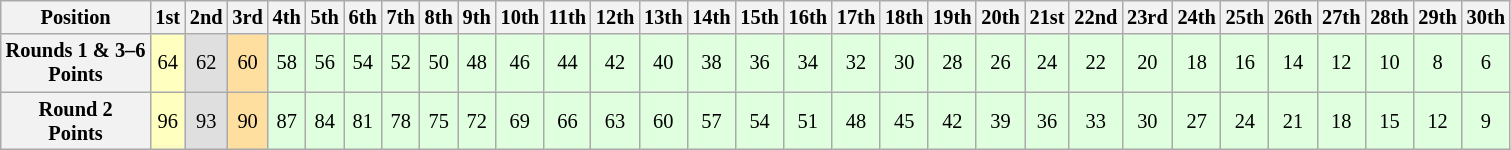<table class="wikitable" style="font-size: 85%; text-align:center">
<tr>
<th>Position</th>
<th>1st</th>
<th>2nd</th>
<th>3rd</th>
<th>4th</th>
<th>5th</th>
<th>6th</th>
<th>7th</th>
<th>8th</th>
<th>9th</th>
<th>10th</th>
<th>11th</th>
<th>12th</th>
<th>13th</th>
<th>14th</th>
<th>15th</th>
<th>16th</th>
<th>17th</th>
<th>18th</th>
<th>19th</th>
<th>20th</th>
<th>21st</th>
<th>22nd</th>
<th>23rd</th>
<th>24th</th>
<th>25th</th>
<th>26th</th>
<th>27th</th>
<th>28th</th>
<th>29th</th>
<th>30th</th>
</tr>
<tr>
<th>Rounds 1 & 3–6<br>Points</th>
<td style="background: #ffffbf">64</td>
<td style="background: #dfdfdf">62</td>
<td style="background: #ffdf9f">60</td>
<td style="background: #dfffdf">58</td>
<td style="background: #dfffdf">56</td>
<td style="background: #dfffdf">54</td>
<td style="background: #dfffdf">52</td>
<td style="background: #dfffdf">50</td>
<td style="background: #dfffdf">48</td>
<td style="background: #dfffdf">46</td>
<td style="background: #dfffdf">44</td>
<td style="background: #dfffdf">42</td>
<td style="background: #dfffdf">40</td>
<td style="background: #dfffdf">38</td>
<td style="background: #dfffdf">36</td>
<td style="background: #dfffdf">34</td>
<td style="background: #dfffdf">32</td>
<td style="background: #dfffdf">30</td>
<td style="background: #dfffdf">28</td>
<td style="background: #dfffdf">26</td>
<td style="background: #dfffdf">24</td>
<td style="background: #dfffdf">22</td>
<td style="background: #dfffdf">20</td>
<td style="background: #dfffdf">18</td>
<td style="background: #dfffdf">16</td>
<td style="background: #dfffdf">14</td>
<td style="background: #dfffdf">12</td>
<td style="background: #dfffdf">10</td>
<td style="background: #dfffdf">8</td>
<td style="background: #dfffdf">6</td>
</tr>
<tr>
<th>Round 2<br>Points</th>
<td style="background: #ffffbf">96</td>
<td style="background: #dfdfdf">93</td>
<td style="background: #ffdf9f">90</td>
<td style="background: #dfffdf">87</td>
<td style="background: #dfffdf">84</td>
<td style="background: #dfffdf">81</td>
<td style="background: #dfffdf">78</td>
<td style="background: #dfffdf">75</td>
<td style="background: #dfffdf">72</td>
<td style="background: #dfffdf">69</td>
<td style="background: #dfffdf">66</td>
<td style="background: #dfffdf">63</td>
<td style="background: #dfffdf">60</td>
<td style="background: #dfffdf">57</td>
<td style="background: #dfffdf">54</td>
<td style="background: #dfffdf">51</td>
<td style="background: #dfffdf">48</td>
<td style="background: #dfffdf">45</td>
<td style="background: #dfffdf">42</td>
<td style="background: #dfffdf">39</td>
<td style="background: #dfffdf">36</td>
<td style="background: #dfffdf">33</td>
<td style="background: #dfffdf">30</td>
<td style="background: #dfffdf">27</td>
<td style="background: #dfffdf">24</td>
<td style="background: #dfffdf">21</td>
<td style="background: #dfffdf">18</td>
<td style="background: #dfffdf">15</td>
<td style="background: #dfffdf">12</td>
<td style="background: #dfffdf">9</td>
</tr>
</table>
